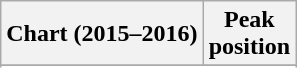<table class="wikitable sortable plainrowheaders">
<tr>
<th align="left">Chart (2015–2016)</th>
<th style="text-align:center;">Peak<br>position</th>
</tr>
<tr>
</tr>
<tr>
</tr>
<tr>
</tr>
<tr>
</tr>
</table>
